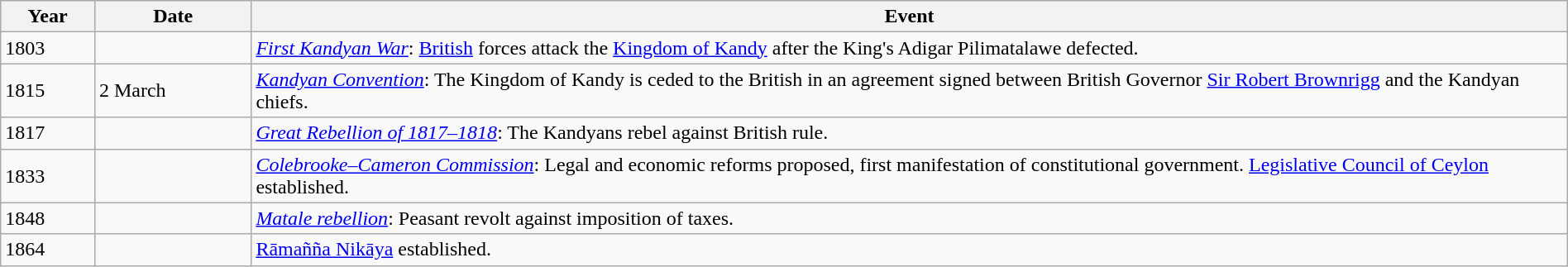<table class="wikitable" width="100%">
<tr>
<th style="width:6%">Year</th>
<th style="width:10%">Date</th>
<th>Event</th>
</tr>
<tr>
<td>1803</td>
<td></td>
<td><em><a href='#'>First Kandyan War</a></em>: <a href='#'>British</a> forces attack the <a href='#'>Kingdom of Kandy</a> after the King's Adigar Pilimatalawe defected.</td>
</tr>
<tr>
<td>1815</td>
<td>2 March</td>
<td><em><a href='#'>Kandyan Convention</a></em>: The Kingdom of Kandy is ceded to the British in an agreement signed between British Governor <a href='#'>Sir Robert Brownrigg</a> and the Kandyan chiefs.</td>
</tr>
<tr>
<td>1817</td>
<td></td>
<td><em><a href='#'>Great Rebellion of 1817–1818</a></em>: The Kandyans rebel against British rule.</td>
</tr>
<tr>
<td>1833</td>
<td></td>
<td><em><a href='#'>Colebrooke–Cameron Commission</a></em>: Legal and economic reforms proposed, first manifestation of constitutional government. <a href='#'>Legislative Council of Ceylon</a> established.</td>
</tr>
<tr>
<td>1848</td>
<td></td>
<td><em><a href='#'>Matale rebellion</a></em>: Peasant revolt against imposition of taxes.</td>
</tr>
<tr>
<td>1864</td>
<td></td>
<td><a href='#'>Rāmañña Nikāya</a> established.</td>
</tr>
</table>
